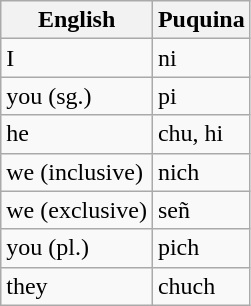<table class="wikitable">
<tr>
<th>English</th>
<th>Puquina</th>
</tr>
<tr>
<td>I</td>
<td>ni</td>
</tr>
<tr>
<td>you (sg.)</td>
<td>pi</td>
</tr>
<tr>
<td>he</td>
<td>chu, hi</td>
</tr>
<tr>
<td>we (inclusive)</td>
<td>nich</td>
</tr>
<tr>
<td>we (exclusive)</td>
<td>señ</td>
</tr>
<tr>
<td>you (pl.)</td>
<td>pich</td>
</tr>
<tr>
<td>they</td>
<td>chuch</td>
</tr>
</table>
